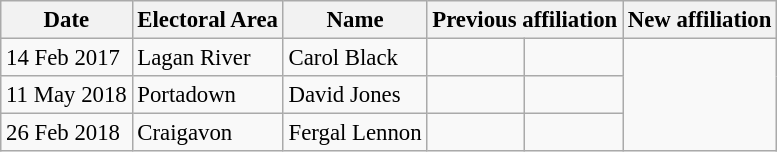<table class="wikitable" style="font-size: 95%;">
<tr>
<th>Date</th>
<th>Electoral Area</th>
<th>Name</th>
<th colspan="2">Previous affiliation</th>
<th colspan="2">New affiliation</th>
</tr>
<tr>
<td>14 Feb 2017</td>
<td>Lagan River</td>
<td>Carol Black</td>
<td></td>
<td></td>
</tr>
<tr>
<td>11 May 2018</td>
<td>Portadown</td>
<td>David Jones </td>
<td></td>
<td></td>
</tr>
<tr>
<td>26 Feb 2018</td>
<td>Craigavon</td>
<td>Fergal Lennon</td>
<td></td>
<td></td>
</tr>
</table>
